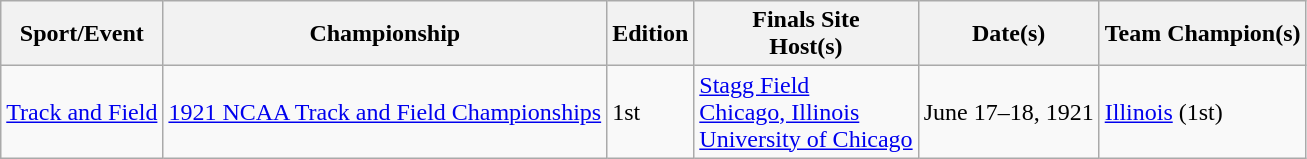<table class="wikitable sortable" style="text-align:left">
<tr>
<th>Sport/Event</th>
<th>Championship</th>
<th>Edition</th>
<th>Finals Site<br>Host(s)</th>
<th>Date(s)</th>
<th>Team Champion(s)</th>
</tr>
<tr>
<td><a href='#'>Track and Field</a></td>
<td><a href='#'>1921 NCAA Track and Field Championships</a></td>
<td>1st</td>
<td><a href='#'>Stagg Field</a><br><a href='#'>Chicago, Illinois</a><br><a href='#'>University of Chicago</a></td>
<td>June 17–18, 1921</td>
<td><a href='#'>Illinois</a> (1st)</td>
</tr>
</table>
